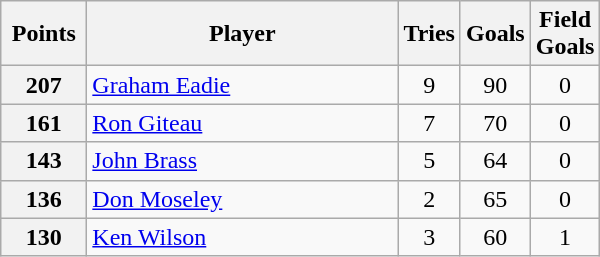<table class="wikitable" style="text-align:left;">
<tr>
<th width=50>Points</th>
<th width=200>Player</th>
<th width=30>Tries</th>
<th width=30>Goals</th>
<th width=30>Field Goals</th>
</tr>
<tr>
<th>207</th>
<td> <a href='#'>Graham Eadie</a></td>
<td align=center>9</td>
<td align=center>90</td>
<td align=center>0</td>
</tr>
<tr>
<th>161</th>
<td> <a href='#'>Ron Giteau</a></td>
<td align=center>7</td>
<td align=center>70</td>
<td align=center>0</td>
</tr>
<tr>
<th>143</th>
<td> <a href='#'>John Brass</a></td>
<td align=center>5</td>
<td align=center>64</td>
<td align=center>0</td>
</tr>
<tr>
<th>136</th>
<td> <a href='#'>Don Moseley</a></td>
<td align=center>2</td>
<td align=center>65</td>
<td align=center>0</td>
</tr>
<tr>
<th>130</th>
<td> <a href='#'>Ken Wilson</a></td>
<td align=center>3</td>
<td align=center>60</td>
<td align=center>1</td>
</tr>
</table>
